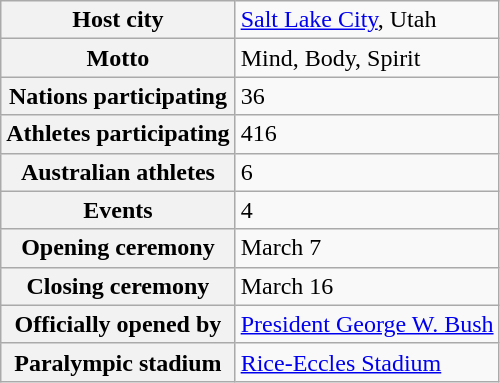<table class="wikitable sortable">
<tr>
<th scope="row">Host city</th>
<td><a href='#'>Salt Lake City</a>, Utah</td>
</tr>
<tr>
<th scope="row">Motto</th>
<td>Mind, Body, Spirit</td>
</tr>
<tr>
<th scope="row">Nations participating</th>
<td>36</td>
</tr>
<tr>
<th scope="row">Athletes participating</th>
<td>416</td>
</tr>
<tr>
<th scope="row">Australian athletes</th>
<td>6</td>
</tr>
<tr>
<th scope="row">Events</th>
<td>4</td>
</tr>
<tr>
<th scope="row">Opening ceremony</th>
<td>March 7</td>
</tr>
<tr>
<th scope="row">Closing ceremony</th>
<td>March 16</td>
</tr>
<tr>
<th scope="row">Officially opened by</th>
<td><a href='#'>President George W. Bush</a></td>
</tr>
<tr>
<th scope="row">Paralympic stadium</th>
<td><a href='#'>Rice-Eccles Stadium</a></td>
</tr>
</table>
